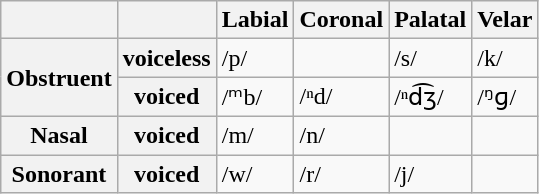<table class="wikitable">
<tr>
<th></th>
<th></th>
<th>Labial</th>
<th>Coronal</th>
<th>Palatal</th>
<th>Velar</th>
</tr>
<tr>
<th rowspan="2">Obstruent</th>
<th>voiceless</th>
<td>/p/</td>
<td></td>
<td>/s/</td>
<td>/k/</td>
</tr>
<tr>
<th>voiced</th>
<td>/ᵐb/</td>
<td>/ⁿd/</td>
<td>/ⁿd͡ʒ/</td>
<td>/ᵑɡ/</td>
</tr>
<tr>
<th>Nasal</th>
<th>voiced</th>
<td>/m/</td>
<td>/n/</td>
<td></td>
<td></td>
</tr>
<tr>
<th>Sonorant</th>
<th>voiced</th>
<td>/w/</td>
<td>/r/</td>
<td>/j/</td>
<td></td>
</tr>
</table>
